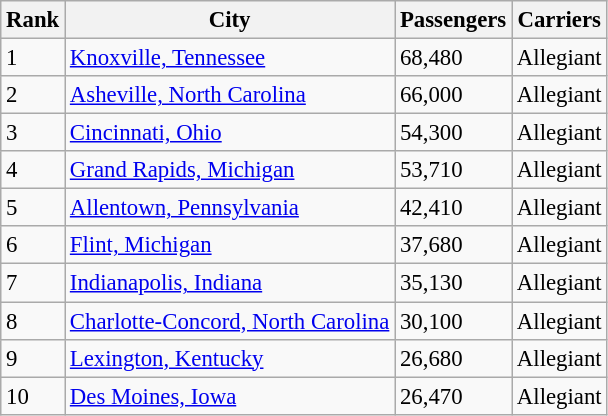<table class="wikitable sortable" style="font-size:95%;">
<tr>
<th>Rank</th>
<th>City</th>
<th>Passengers</th>
<th>Carriers</th>
</tr>
<tr>
<td>1</td>
<td> <a href='#'>Knoxville, Tennessee</a></td>
<td>68,480</td>
<td>Allegiant</td>
</tr>
<tr>
<td>2</td>
<td> <a href='#'>Asheville, North Carolina</a></td>
<td>66,000</td>
<td>Allegiant</td>
</tr>
<tr>
<td>3</td>
<td> <a href='#'>Cincinnati, Ohio</a></td>
<td>54,300</td>
<td>Allegiant</td>
</tr>
<tr>
<td>4</td>
<td> <a href='#'>Grand Rapids, Michigan</a></td>
<td>53,710</td>
<td>Allegiant</td>
</tr>
<tr>
<td>5</td>
<td> <a href='#'>Allentown, Pennsylvania</a></td>
<td>42,410</td>
<td>Allegiant</td>
</tr>
<tr>
<td>6</td>
<td> <a href='#'>Flint, Michigan</a></td>
<td>37,680</td>
<td>Allegiant</td>
</tr>
<tr>
<td>7</td>
<td> <a href='#'>Indianapolis, Indiana</a></td>
<td>35,130</td>
<td>Allegiant</td>
</tr>
<tr>
<td>8</td>
<td> <a href='#'>Charlotte-Concord, North Carolina</a></td>
<td>30,100</td>
<td>Allegiant</td>
</tr>
<tr>
<td>9</td>
<td> <a href='#'>Lexington, Kentucky</a></td>
<td>26,680</td>
<td>Allegiant</td>
</tr>
<tr>
<td>10</td>
<td> <a href='#'>Des Moines, Iowa</a></td>
<td>26,470</td>
<td>Allegiant</td>
</tr>
</table>
